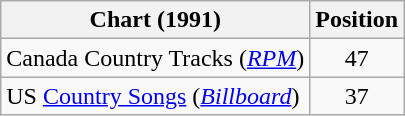<table class="wikitable sortable">
<tr>
<th scope="col">Chart (1991)</th>
<th scope="col">Position</th>
</tr>
<tr>
<td>Canada Country Tracks (<em><a href='#'>RPM</a></em>)</td>
<td align="center">47</td>
</tr>
<tr>
<td>US <a href='#'>Country Songs</a> (<em><a href='#'>Billboard</a></em>)</td>
<td align="center">37</td>
</tr>
</table>
